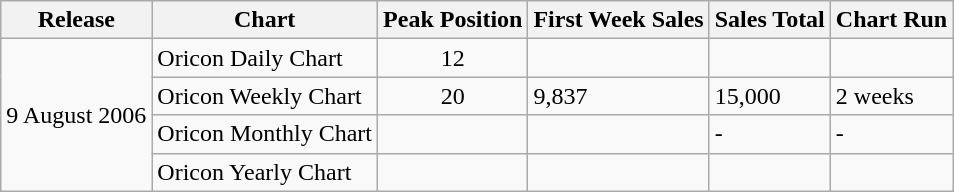<table class="wikitable">
<tr>
<th>Release</th>
<th>Chart</th>
<th>Peak Position</th>
<th>First Week Sales</th>
<th>Sales Total</th>
<th>Chart Run</th>
</tr>
<tr>
<td rowspan="4">9 August 2006</td>
<td>Oricon Daily Chart</td>
<td align="center">12</td>
<td></td>
<td></td>
<td></td>
</tr>
<tr>
<td>Oricon Weekly Chart</td>
<td align="center">20</td>
<td>9,837</td>
<td>15,000</td>
<td>2 weeks</td>
</tr>
<tr>
<td>Oricon Monthly Chart</td>
<td align="center"></td>
<td></td>
<td>-</td>
<td>-</td>
</tr>
<tr>
<td>Oricon Yearly Chart</td>
<td align="center"></td>
<td></td>
<td></td>
<td></td>
</tr>
</table>
